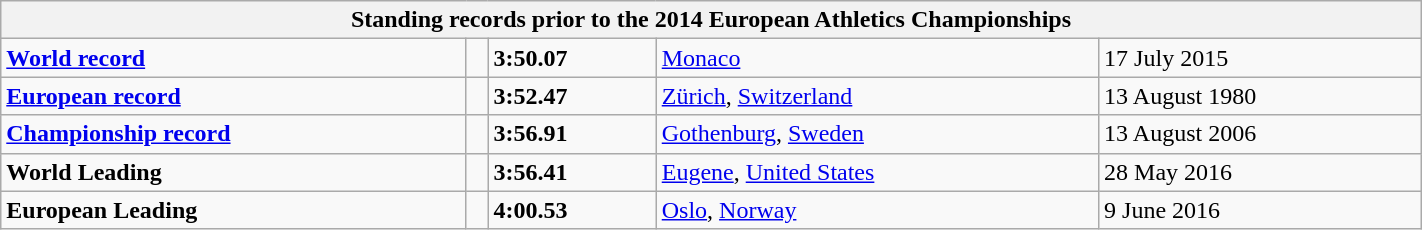<table class="wikitable" width=75%>
<tr>
<th colspan="5">Standing records prior to the 2014 European Athletics Championships</th>
</tr>
<tr>
<td><strong><a href='#'>World record</a></strong></td>
<td></td>
<td><strong>3:50.07</strong></td>
<td><a href='#'>Monaco</a></td>
<td>17 July 2015</td>
</tr>
<tr>
<td><strong><a href='#'>European record</a></strong></td>
<td></td>
<td><strong>3:52.47</strong></td>
<td><a href='#'>Zürich</a>, <a href='#'>Switzerland</a></td>
<td>13 August 1980</td>
</tr>
<tr>
<td><strong><a href='#'>Championship record</a></strong></td>
<td></td>
<td><strong>3:56.91</strong></td>
<td><a href='#'>Gothenburg</a>, <a href='#'>Sweden</a></td>
<td>13 August 2006</td>
</tr>
<tr>
<td><strong>World Leading</strong></td>
<td></td>
<td><strong>3:56.41</strong></td>
<td><a href='#'>Eugene</a>, <a href='#'>United States</a></td>
<td>28 May 2016</td>
</tr>
<tr>
<td><strong>European Leading</strong></td>
<td></td>
<td><strong>4:00.53</strong></td>
<td><a href='#'>Oslo</a>, <a href='#'>Norway</a></td>
<td>9 June 2016</td>
</tr>
</table>
